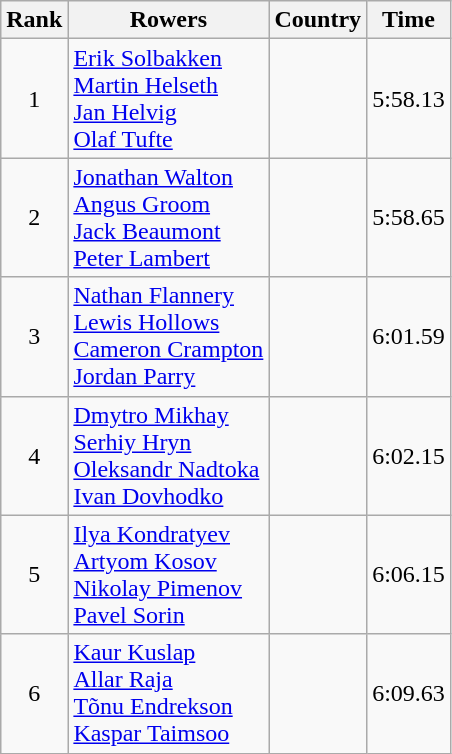<table class="wikitable" style="text-align:center">
<tr>
<th>Rank</th>
<th>Rowers</th>
<th>Country</th>
<th>Time</th>
</tr>
<tr>
<td>1</td>
<td align="left"><a href='#'>Erik Solbakken</a><br><a href='#'>Martin Helseth</a><br><a href='#'>Jan Helvig</a><br><a href='#'>Olaf Tufte</a></td>
<td align="left"></td>
<td>5:58.13</td>
</tr>
<tr>
<td>2</td>
<td align="left"><a href='#'>Jonathan Walton</a><br><a href='#'>Angus Groom</a><br><a href='#'>Jack Beaumont</a><br><a href='#'>Peter Lambert</a></td>
<td align="left"></td>
<td>5:58.65</td>
</tr>
<tr>
<td>3</td>
<td align="left"><a href='#'>Nathan Flannery</a><br><a href='#'>Lewis Hollows</a><br><a href='#'>Cameron Crampton</a><br><a href='#'>Jordan Parry</a></td>
<td align="left"></td>
<td>6:01.59</td>
</tr>
<tr>
<td>4</td>
<td align="left"><a href='#'>Dmytro Mikhay</a><br><a href='#'>Serhiy Hryn</a><br><a href='#'>Oleksandr Nadtoka</a><br><a href='#'>Ivan Dovhodko</a></td>
<td align="left"></td>
<td>6:02.15</td>
</tr>
<tr>
<td>5</td>
<td align="left"><a href='#'>Ilya Kondratyev</a><br><a href='#'>Artyom Kosov</a><br><a href='#'>Nikolay Pimenov</a><br><a href='#'>Pavel Sorin</a></td>
<td align="left"></td>
<td>6:06.15</td>
</tr>
<tr>
<td>6</td>
<td align="left"><a href='#'>Kaur Kuslap</a><br><a href='#'>Allar Raja</a><br><a href='#'>Tõnu Endrekson</a><br><a href='#'>Kaspar Taimsoo</a></td>
<td align="left"></td>
<td>6:09.63</td>
</tr>
</table>
